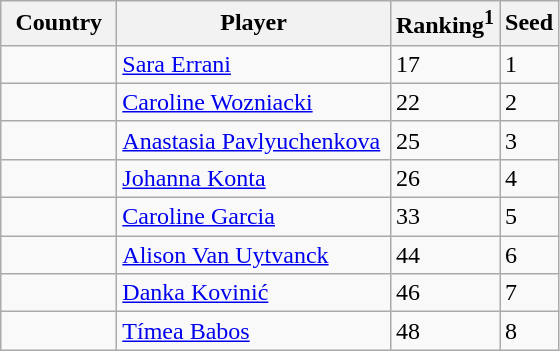<table class="sortable wikitable">
<tr>
<th width="70">Country</th>
<th width="175">Player</th>
<th>Ranking<sup>1</sup></th>
<th>Seed</th>
</tr>
<tr>
<td></td>
<td><a href='#'>Sara Errani</a></td>
<td>17</td>
<td>1</td>
</tr>
<tr>
<td></td>
<td><a href='#'>Caroline Wozniacki</a></td>
<td>22</td>
<td>2</td>
</tr>
<tr>
<td></td>
<td><a href='#'>Anastasia Pavlyuchenkova</a></td>
<td>25</td>
<td>3</td>
</tr>
<tr>
<td></td>
<td><a href='#'>Johanna Konta</a></td>
<td>26</td>
<td>4</td>
</tr>
<tr>
<td></td>
<td><a href='#'>Caroline Garcia</a></td>
<td>33</td>
<td>5</td>
</tr>
<tr>
<td></td>
<td><a href='#'>Alison Van Uytvanck</a></td>
<td>44</td>
<td>6</td>
</tr>
<tr>
<td></td>
<td><a href='#'>Danka Kovinić</a></td>
<td>46</td>
<td>7</td>
</tr>
<tr>
<td></td>
<td><a href='#'>Tímea Babos</a></td>
<td>48</td>
<td>8</td>
</tr>
</table>
